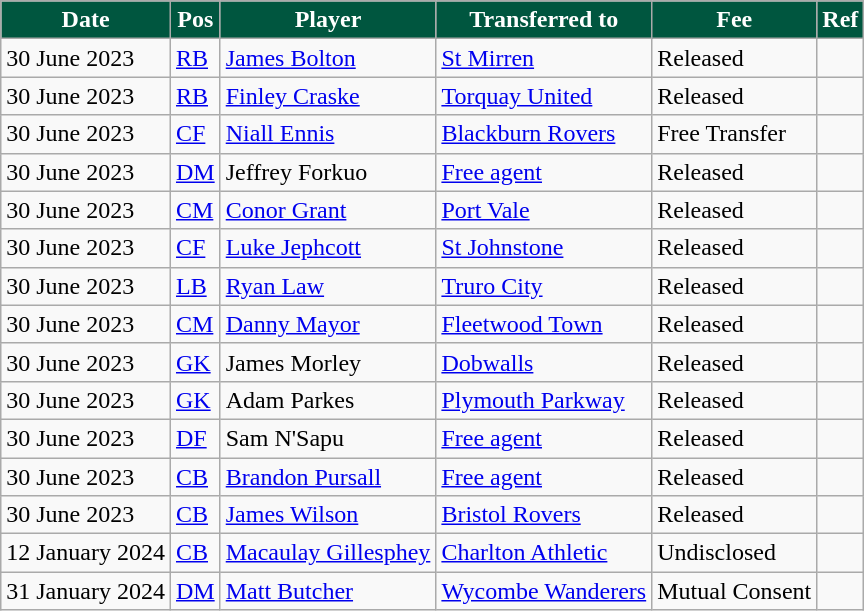<table class="wikitable plainrowheaders sortable">
<tr>
<th style="background:#00563F;color:#FFFFFF;">Date</th>
<th style="background:#00563F;color:#FFFFFF;">Pos</th>
<th style="background:#00563F;color:#FFFFFF;">Player</th>
<th style="background:#00563F;color:#FFFFFF;">Transferred to</th>
<th style="background:#00563F;color:#FFFFFF;">Fee</th>
<th style="background:#00563F;color:#FFFFFF;">Ref</th>
</tr>
<tr>
<td>30 June 2023</td>
<td><a href='#'>RB</a></td>
<td> <a href='#'>James Bolton</a></td>
<td> <a href='#'>St Mirren</a></td>
<td>Released</td>
<td></td>
</tr>
<tr>
<td>30 June 2023</td>
<td><a href='#'>RB</a></td>
<td> <a href='#'>Finley Craske</a></td>
<td> <a href='#'>Torquay United</a></td>
<td>Released</td>
<td></td>
</tr>
<tr>
<td>30 June 2023</td>
<td><a href='#'>CF</a></td>
<td> <a href='#'>Niall Ennis</a></td>
<td> <a href='#'>Blackburn Rovers</a></td>
<td>Free Transfer</td>
<td></td>
</tr>
<tr>
<td>30 June 2023</td>
<td><a href='#'>DM</a></td>
<td> Jeffrey Forkuo</td>
<td> <a href='#'>Free agent</a></td>
<td>Released</td>
<td></td>
</tr>
<tr>
<td>30 June 2023</td>
<td><a href='#'>CM</a></td>
<td> <a href='#'>Conor Grant</a></td>
<td> <a href='#'>Port Vale</a></td>
<td>Released</td>
<td></td>
</tr>
<tr>
<td>30 June 2023</td>
<td><a href='#'>CF</a></td>
<td> <a href='#'>Luke Jephcott</a></td>
<td> <a href='#'>St Johnstone</a></td>
<td>Released</td>
<td></td>
</tr>
<tr>
<td>30 June 2023</td>
<td><a href='#'>LB</a></td>
<td> <a href='#'>Ryan Law</a></td>
<td> <a href='#'>Truro City</a></td>
<td>Released</td>
<td></td>
</tr>
<tr>
<td>30 June 2023</td>
<td><a href='#'>CM</a></td>
<td> <a href='#'>Danny Mayor</a></td>
<td> <a href='#'>Fleetwood Town</a></td>
<td>Released</td>
<td></td>
</tr>
<tr>
<td>30 June 2023</td>
<td><a href='#'>GK</a></td>
<td> James Morley</td>
<td> <a href='#'>Dobwalls</a></td>
<td>Released</td>
<td></td>
</tr>
<tr>
<td>30 June 2023</td>
<td><a href='#'>GK</a></td>
<td> Adam Parkes</td>
<td> <a href='#'>Plymouth Parkway</a></td>
<td>Released</td>
<td></td>
</tr>
<tr>
<td>30 June 2023</td>
<td><a href='#'>DF</a></td>
<td> Sam N'Sapu</td>
<td> <a href='#'>Free agent</a></td>
<td>Released</td>
<td></td>
</tr>
<tr>
<td>30 June 2023</td>
<td><a href='#'>CB</a></td>
<td> <a href='#'>Brandon Pursall</a></td>
<td> <a href='#'>Free agent</a></td>
<td>Released</td>
<td></td>
</tr>
<tr>
<td>30 June 2023</td>
<td><a href='#'>CB</a></td>
<td> <a href='#'>James Wilson</a></td>
<td> <a href='#'>Bristol Rovers</a></td>
<td>Released</td>
<td></td>
</tr>
<tr>
<td>12 January 2024</td>
<td><a href='#'>CB</a></td>
<td> <a href='#'>Macaulay Gillesphey</a></td>
<td> <a href='#'>Charlton Athletic</a></td>
<td>Undisclosed</td>
<td></td>
</tr>
<tr>
<td>31 January 2024</td>
<td><a href='#'>DM</a></td>
<td> <a href='#'>Matt Butcher</a></td>
<td> <a href='#'>Wycombe Wanderers</a></td>
<td>Mutual Consent</td>
<td></td>
</tr>
</table>
